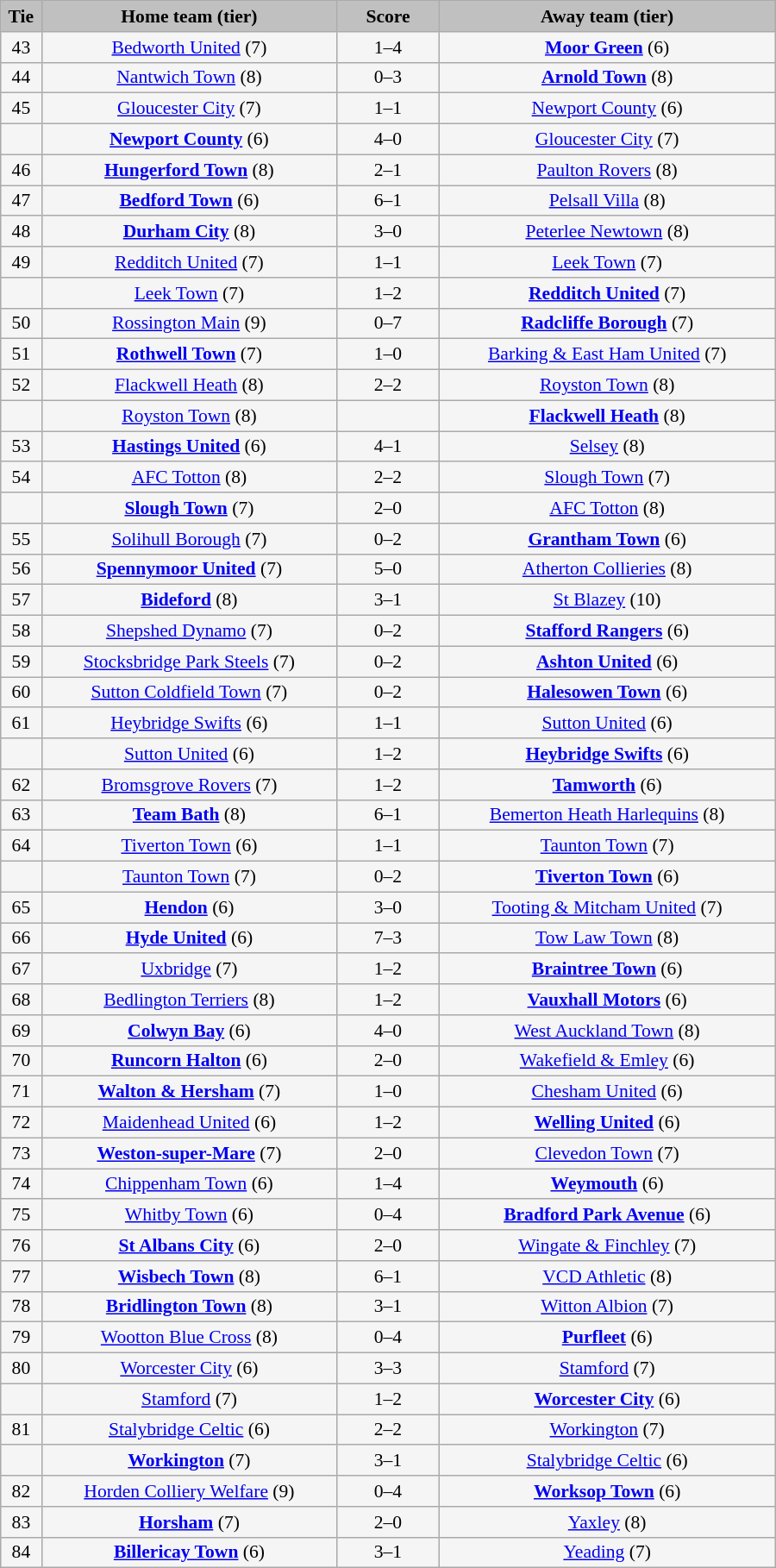<table class="wikitable" style="width: 600px; background:WhiteSmoke; text-align:center; font-size:90%">
<tr>
<td scope="col" style="width:  5.00%; background:silver;"><strong>Tie</strong></td>
<td scope="col" style="width: 36.25%; background:silver;"><strong>Home team (tier)</strong></td>
<td scope="col" style="width: 12.50%; background:silver;"><strong>Score</strong></td>
<td scope="col" style="width: 41.25%; background:silver;"><strong>Away team (tier)</strong></td>
</tr>
<tr>
<td>43</td>
<td><a href='#'>Bedworth United</a> (7)</td>
<td>1–4</td>
<td><strong><a href='#'>Moor Green</a></strong> (6)</td>
</tr>
<tr>
<td>44</td>
<td><a href='#'>Nantwich Town</a> (8)</td>
<td>0–3</td>
<td><strong><a href='#'>Arnold Town</a></strong> (8)</td>
</tr>
<tr>
<td>45</td>
<td><a href='#'>Gloucester City</a> (7)</td>
<td>1–1</td>
<td><a href='#'>Newport County</a> (6)</td>
</tr>
<tr>
<td><em></em></td>
<td><strong><a href='#'>Newport County</a></strong> (6)</td>
<td>4–0</td>
<td><a href='#'>Gloucester City</a> (7)</td>
</tr>
<tr>
<td>46</td>
<td><strong><a href='#'>Hungerford Town</a></strong> (8)</td>
<td>2–1</td>
<td><a href='#'>Paulton Rovers</a> (8)</td>
</tr>
<tr>
<td>47</td>
<td><strong><a href='#'>Bedford Town</a></strong> (6)</td>
<td>6–1</td>
<td><a href='#'>Pelsall Villa</a> (8)</td>
</tr>
<tr>
<td>48</td>
<td><strong><a href='#'>Durham City</a></strong> (8)</td>
<td>3–0</td>
<td><a href='#'>Peterlee Newtown</a> (8)</td>
</tr>
<tr>
<td>49</td>
<td><a href='#'>Redditch United</a> (7)</td>
<td>1–1</td>
<td><a href='#'>Leek Town</a> (7)</td>
</tr>
<tr>
<td><em></em></td>
<td><a href='#'>Leek Town</a> (7)</td>
<td>1–2</td>
<td><strong><a href='#'>Redditch United</a></strong> (7)</td>
</tr>
<tr>
<td>50</td>
<td><a href='#'>Rossington Main</a> (9)</td>
<td>0–7</td>
<td><strong><a href='#'>Radcliffe Borough</a></strong> (7)</td>
</tr>
<tr>
<td>51</td>
<td><strong><a href='#'>Rothwell Town</a></strong> (7)</td>
<td>1–0</td>
<td><a href='#'>Barking & East Ham United</a> (7)</td>
</tr>
<tr>
<td>52</td>
<td><a href='#'>Flackwell Heath</a> (8)</td>
<td>2–2</td>
<td><a href='#'>Royston Town</a> (8)</td>
</tr>
<tr>
<td><em></em></td>
<td><a href='#'>Royston Town</a> (8)</td>
<td></td>
<td><strong><a href='#'>Flackwell Heath</a></strong> (8)</td>
</tr>
<tr>
<td>53</td>
<td><strong><a href='#'>Hastings United</a></strong> (6)</td>
<td>4–1</td>
<td><a href='#'>Selsey</a> (8)</td>
</tr>
<tr>
<td>54</td>
<td><a href='#'>AFC Totton</a> (8)</td>
<td>2–2</td>
<td><a href='#'>Slough Town</a> (7)</td>
</tr>
<tr>
<td><em></em></td>
<td><strong><a href='#'>Slough Town</a></strong> (7)</td>
<td>2–0</td>
<td><a href='#'>AFC Totton</a> (8)</td>
</tr>
<tr>
<td>55</td>
<td><a href='#'>Solihull Borough</a> (7)</td>
<td>0–2</td>
<td><strong><a href='#'>Grantham Town</a></strong> (6)</td>
</tr>
<tr>
<td>56</td>
<td><strong><a href='#'>Spennymoor United</a></strong> (7)</td>
<td>5–0</td>
<td><a href='#'>Atherton Collieries</a> (8)</td>
</tr>
<tr>
<td>57</td>
<td><strong><a href='#'>Bideford</a></strong> (8)</td>
<td>3–1</td>
<td><a href='#'>St Blazey</a> (10)</td>
</tr>
<tr>
<td>58</td>
<td><a href='#'>Shepshed Dynamo</a> (7)</td>
<td>0–2</td>
<td><strong><a href='#'>Stafford Rangers</a></strong> (6)</td>
</tr>
<tr>
<td>59</td>
<td><a href='#'>Stocksbridge Park Steels</a> (7)</td>
<td>0–2</td>
<td><strong><a href='#'>Ashton United</a></strong> (6)</td>
</tr>
<tr>
<td>60</td>
<td><a href='#'>Sutton Coldfield Town</a> (7)</td>
<td>0–2</td>
<td><strong><a href='#'>Halesowen Town</a></strong> (6)</td>
</tr>
<tr>
<td>61</td>
<td><a href='#'>Heybridge Swifts</a> (6)</td>
<td>1–1</td>
<td><a href='#'>Sutton United</a> (6)</td>
</tr>
<tr>
<td><em></em></td>
<td><a href='#'>Sutton United</a> (6)</td>
<td>1–2</td>
<td><strong><a href='#'>Heybridge Swifts</a></strong> (6)</td>
</tr>
<tr>
<td>62</td>
<td><a href='#'>Bromsgrove Rovers</a> (7)</td>
<td>1–2</td>
<td><strong><a href='#'>Tamworth</a></strong> (6)</td>
</tr>
<tr>
<td>63</td>
<td><strong><a href='#'>Team Bath</a></strong> (8)</td>
<td>6–1</td>
<td><a href='#'>Bemerton Heath Harlequins</a> (8)</td>
</tr>
<tr>
<td>64</td>
<td><a href='#'>Tiverton Town</a> (6)</td>
<td>1–1</td>
<td><a href='#'>Taunton Town</a> (7)</td>
</tr>
<tr>
<td><em></em></td>
<td><a href='#'>Taunton Town</a> (7)</td>
<td>0–2</td>
<td><strong><a href='#'>Tiverton Town</a></strong> (6)</td>
</tr>
<tr>
<td>65</td>
<td><strong><a href='#'>Hendon</a></strong> (6)</td>
<td>3–0</td>
<td><a href='#'>Tooting & Mitcham United</a> (7)</td>
</tr>
<tr>
<td>66</td>
<td><strong><a href='#'>Hyde United</a></strong> (6)</td>
<td>7–3</td>
<td><a href='#'>Tow Law Town</a> (8)</td>
</tr>
<tr>
<td>67</td>
<td><a href='#'>Uxbridge</a> (7)</td>
<td>1–2</td>
<td><strong><a href='#'>Braintree Town</a></strong> (6)</td>
</tr>
<tr>
<td>68</td>
<td><a href='#'>Bedlington Terriers</a> (8)</td>
<td>1–2</td>
<td><strong><a href='#'>Vauxhall Motors</a></strong> (6)</td>
</tr>
<tr>
<td>69</td>
<td><strong><a href='#'>Colwyn Bay</a></strong> (6)</td>
<td>4–0</td>
<td><a href='#'>West Auckland Town</a> (8)</td>
</tr>
<tr>
<td>70</td>
<td><strong><a href='#'>Runcorn Halton</a></strong> (6)</td>
<td>2–0</td>
<td><a href='#'>Wakefield & Emley</a> (6)</td>
</tr>
<tr>
<td>71</td>
<td><strong><a href='#'>Walton & Hersham</a></strong> (7)</td>
<td>1–0</td>
<td><a href='#'>Chesham United</a> (6)</td>
</tr>
<tr>
<td>72</td>
<td><a href='#'>Maidenhead United</a> (6)</td>
<td>1–2</td>
<td><strong><a href='#'>Welling United</a></strong> (6)</td>
</tr>
<tr>
<td>73</td>
<td><strong><a href='#'>Weston-super-Mare</a></strong> (7)</td>
<td>2–0</td>
<td><a href='#'>Clevedon Town</a> (7)</td>
</tr>
<tr>
<td>74</td>
<td><a href='#'>Chippenham Town</a> (6)</td>
<td>1–4</td>
<td><strong><a href='#'>Weymouth</a></strong> (6)</td>
</tr>
<tr>
<td>75</td>
<td><a href='#'>Whitby Town</a> (6)</td>
<td>0–4</td>
<td><strong><a href='#'>Bradford Park Avenue</a></strong> (6)</td>
</tr>
<tr>
<td>76</td>
<td><strong><a href='#'>St Albans City</a></strong> (6)</td>
<td>2–0</td>
<td><a href='#'>Wingate & Finchley</a> (7)</td>
</tr>
<tr>
<td>77</td>
<td><strong><a href='#'>Wisbech Town</a></strong> (8)</td>
<td>6–1</td>
<td><a href='#'>VCD Athletic</a> (8)</td>
</tr>
<tr>
<td>78</td>
<td><strong><a href='#'>Bridlington Town</a></strong> (8)</td>
<td>3–1</td>
<td><a href='#'>Witton Albion</a> (7)</td>
</tr>
<tr>
<td>79</td>
<td><a href='#'>Wootton Blue Cross</a> (8)</td>
<td>0–4</td>
<td><strong><a href='#'>Purfleet</a></strong> (6)</td>
</tr>
<tr>
<td>80</td>
<td><a href='#'>Worcester City</a> (6)</td>
<td>3–3</td>
<td><a href='#'>Stamford</a> (7)</td>
</tr>
<tr>
<td><em></em></td>
<td><a href='#'>Stamford</a> (7)</td>
<td>1–2</td>
<td><strong><a href='#'>Worcester City</a></strong> (6)</td>
</tr>
<tr>
<td>81</td>
<td><a href='#'>Stalybridge Celtic</a> (6)</td>
<td>2–2</td>
<td><a href='#'>Workington</a> (7)</td>
</tr>
<tr>
<td><em></em></td>
<td><strong><a href='#'>Workington</a></strong> (7)</td>
<td>3–1</td>
<td><a href='#'>Stalybridge Celtic</a> (6)</td>
</tr>
<tr>
<td>82</td>
<td><a href='#'>Horden Colliery Welfare</a> (9)</td>
<td>0–4</td>
<td><strong><a href='#'>Worksop Town</a></strong> (6)</td>
</tr>
<tr>
<td>83</td>
<td><strong><a href='#'>Horsham</a></strong> (7)</td>
<td>2–0</td>
<td><a href='#'>Yaxley</a> (8)</td>
</tr>
<tr>
<td>84</td>
<td><strong><a href='#'>Billericay Town</a></strong> (6)</td>
<td>3–1</td>
<td><a href='#'>Yeading</a> (7)</td>
</tr>
</table>
